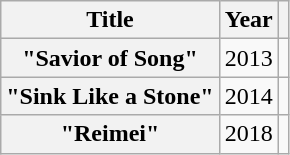<table class="wikitable sortable plainrowheaders" style="text-align:center;">
<tr>
<th scope="col">Title</th>
<th scope="col">Year</th>
<th scope="col" class="unsortable"></th>
</tr>
<tr>
<th scope="row">"Savior of Song"<br></th>
<td>2013</td>
<td></td>
</tr>
<tr>
<th scope="row">"Sink Like a Stone"<br></th>
<td>2014</td>
<td></td>
</tr>
<tr>
<th scope="row">"Reimei"<br></th>
<td>2018</td>
<td></td>
</tr>
</table>
